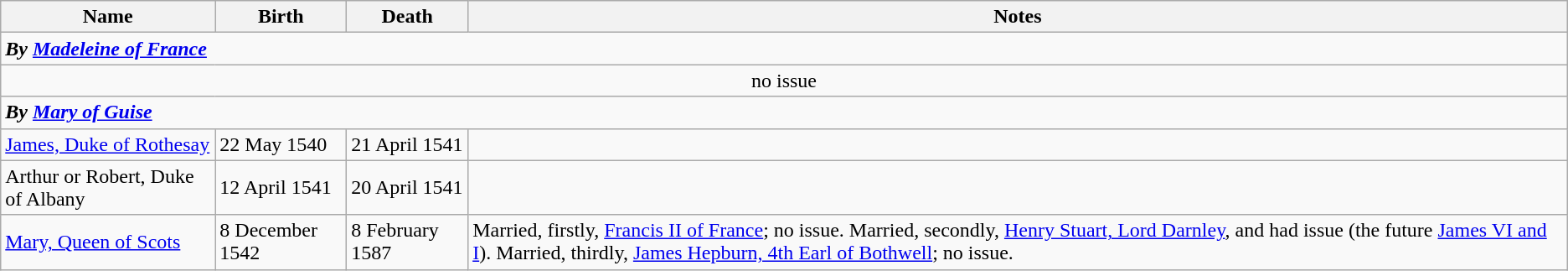<table class="wikitable">
<tr>
<th>Name</th>
<th>Birth</th>
<th>Death</th>
<th>Notes</th>
</tr>
<tr>
<td colspan=4><strong><em>By <a href='#'>Madeleine of France</a></em></strong></td>
</tr>
<tr>
<td colspan="4" style="text-align: center;">no issue</td>
</tr>
<tr>
<td colspan=4><strong><em>By <a href='#'>Mary of Guise</a></em></strong></td>
</tr>
<tr>
<td><a href='#'>James, Duke of Rothesay</a></td>
<td>22 May 1540</td>
<td>21 April 1541</td>
<td> </td>
</tr>
<tr>
<td>Arthur or Robert, Duke of Albany</td>
<td>12 April 1541</td>
<td>20 April 1541</td>
<td> </td>
</tr>
<tr>
<td><a href='#'>Mary, Queen of Scots</a></td>
<td>8 December 1542</td>
<td>8 February 1587</td>
<td>Married, firstly, <a href='#'>Francis II of France</a>; no issue. Married, secondly, <a href='#'>Henry Stuart, Lord Darnley</a>, and had issue (the future <a href='#'>James VI and I</a>). Married, thirdly, <a href='#'>James Hepburn, 4th Earl of Bothwell</a>; no issue.</td>
</tr>
</table>
